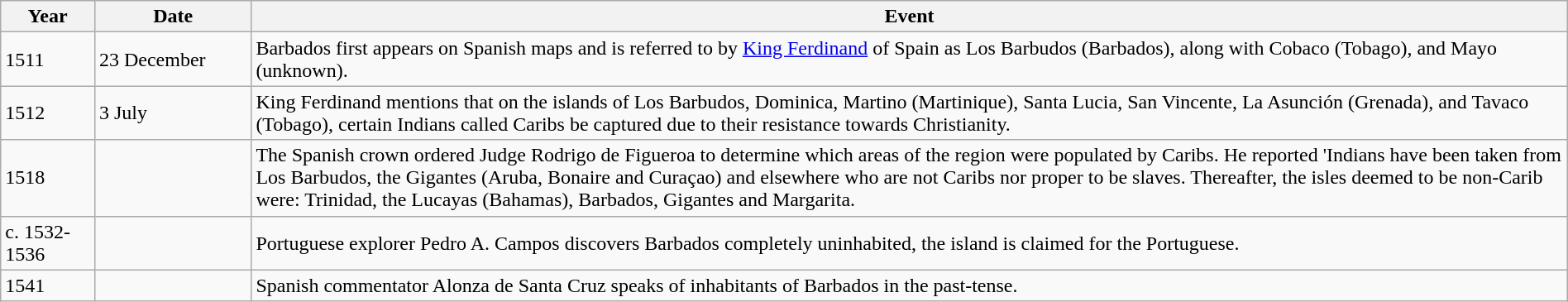<table class="wikitable" width="100%">
<tr>
<th style="width:6%">Year</th>
<th style="width:10%">Date</th>
<th>Event</th>
</tr>
<tr>
<td>1511</td>
<td>23 December</td>
<td>Barbados first appears on Spanish maps and is referred to by <a href='#'>King Ferdinand</a> of Spain as Los Barbudos (Barbados), along with Cobaco (Tobago), and Mayo (unknown).</td>
</tr>
<tr>
<td>1512</td>
<td>3 July</td>
<td>King Ferdinand mentions that on the islands of Los Barbudos, Dominica, Martino (Martinique), Santa Lucia, San Vincente, La Asunción (Grenada), and Tavaco (Tobago), certain Indians called Caribs be captured due to their resistance towards Christianity.</td>
</tr>
<tr>
<td>1518</td>
<td></td>
<td>The Spanish crown ordered Judge Rodrigo de Figueroa to determine which areas of the region were populated by Caribs.  He reported 'Indians have been taken from Los Barbudos, the Gigantes (Aruba, Bonaire and Curaçao) and elsewhere who are not Caribs nor proper to be slaves. Thereafter, the isles deemed to be non-Carib were: Trinidad, the Lucayas (Bahamas), Barbados, Gigantes and Margarita.</td>
</tr>
<tr>
<td>c. 1532-1536</td>
<td></td>
<td>Portuguese explorer Pedro A. Campos discovers Barbados completely uninhabited, the island is claimed for the Portuguese.</td>
</tr>
<tr>
<td>1541</td>
<td></td>
<td>Spanish commentator Alonza de Santa Cruz speaks of inhabitants of Barbados in the past-tense.</td>
</tr>
</table>
